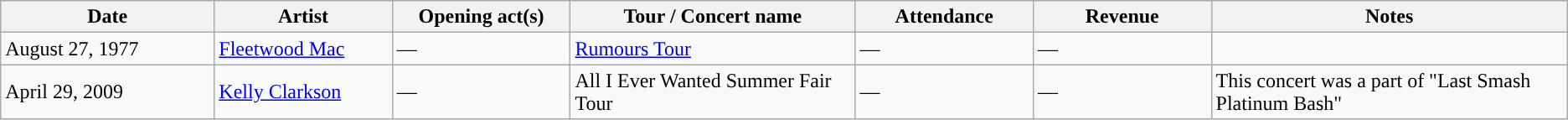<table class="wikitable" style=font-size:100% style="text-align:center">
<tr>
<th width=12%>Date</th>
<th width=10%>Artist</th>
<th width=10%>Opening act(s)</th>
<th width=16%>Tour / Concert name</th>
<th width=10%>Attendance</th>
<th width=10%>Revenue</th>
<th width=20%>Notes</th>
</tr>
<tr>
<td>August 27, 1977</td>
<td><a href='#'>Fleetwood Mac</a></td>
<td>—</td>
<td><a href='#'>Rumours Tour</a></td>
<td>—</td>
<td>—</td>
<td></td>
</tr>
<tr>
<td>April 29, 2009</td>
<td><a href='#'>Kelly Clarkson</a></td>
<td>—</td>
<td>All I Ever Wanted Summer Fair Tour</td>
<td>—</td>
<td>—</td>
<td>This concert was a part of "Last Smash Platinum Bash"</td>
</tr>
</table>
